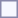<table style="border:1px solid #8888aa; background-color:#f7f8ff; padding:5px; font-size:95%; margin: 0px 12px 12px 0px;">
</table>
